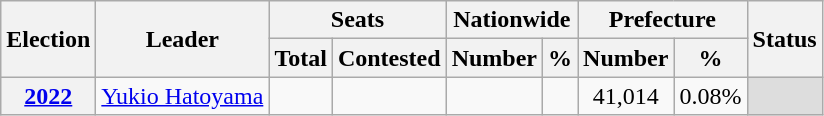<table class="wikitable sortable">
<tr>
<th rowspan="2">Election</th>
<th rowspan="2">Leader</th>
<th colspan="2">Seats</th>
<th colspan="2">Nationwide</th>
<th colspan="2">Prefecture</th>
<th rowspan="2">Status</th>
</tr>
<tr>
<th>Total</th>
<th>Contested</th>
<th>Number</th>
<th>%</th>
<th>Number</th>
<th>%</th>
</tr>
<tr style="text-align:center;">
<th><a href='#'>2022</a></th>
<td><a href='#'>Yukio Hatoyama</a></td>
<td></td>
<td></td>
<td></td>
<td></td>
<td>41,014</td>
<td>0.08%</td>
<td align="center" style="background:#ddd;"></td>
</tr>
</table>
